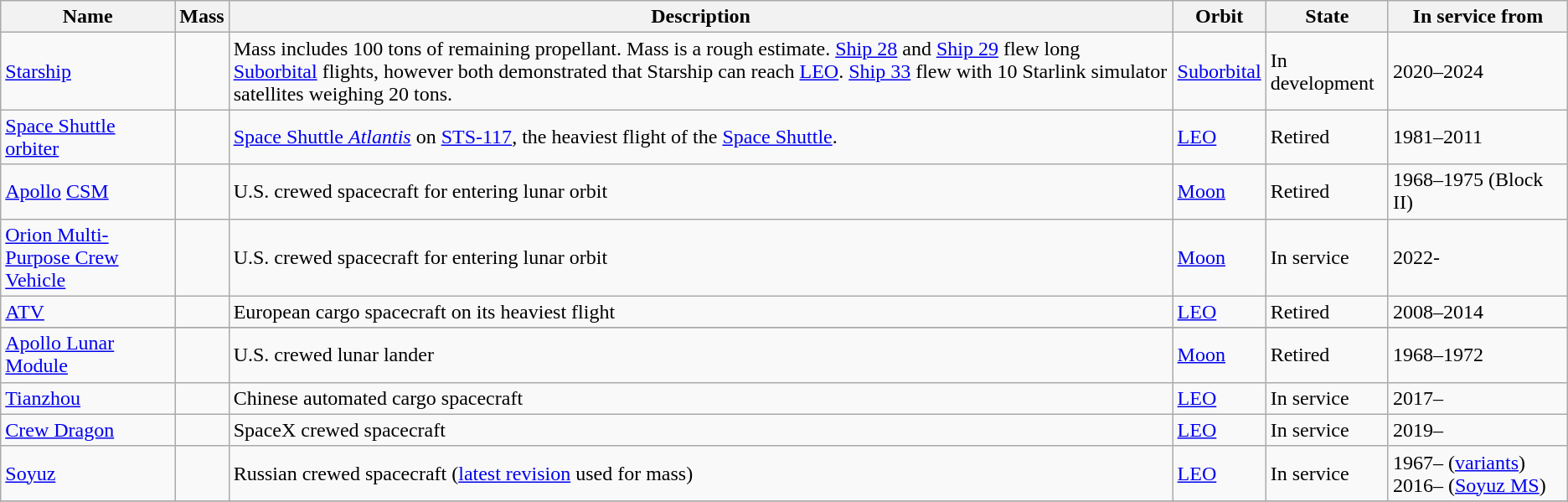<table class="wikitable sortable sticky-header">
<tr>
<th>Name</th>
<th>Mass</th>
<th>Description</th>
<th>Orbit</th>
<th>State</th>
<th>In service from</th>
</tr>
<tr>
<td><a href='#'>Starship</a></td>
<td></td>
<td>Mass includes 100 tons of  remaining propellant.  Mass is a rough estimate. <a href='#'>Ship 28</a> and <a href='#'>Ship 29</a> flew long <a href='#'>Suborbital</a> flights, however both demonstrated that Starship can reach <a href='#'>LEO</a>. <a href='#'>Ship 33</a> flew with 10 Starlink simulator satellites weighing 20 tons.</td>
<td><a href='#'>Suborbital</a></td>
<td>In development</td>
<td>2020–2024</td>
</tr>
<tr>
<td><a href='#'>Space Shuttle orbiter</a></td>
<td></td>
<td><a href='#'>Space Shuttle <em>Atlantis</em></a> on <a href='#'>STS-117</a>, the heaviest flight of the <a href='#'>Space Shuttle</a>.</td>
<td><a href='#'>LEO</a></td>
<td>Retired</td>
<td>1981–2011</td>
</tr>
<tr>
<td><a href='#'>Apollo</a> <a href='#'>CSM</a></td>
<td></td>
<td>U.S. crewed spacecraft for entering lunar orbit</td>
<td><a href='#'>Moon</a></td>
<td>Retired</td>
<td>1968–1975 (Block II)</td>
</tr>
<tr>
<td><a href='#'>Orion Multi-Purpose Crew Vehicle</a></td>
<td></td>
<td>U.S. crewed spacecraft for entering lunar orbit</td>
<td><a href='#'>Moon</a></td>
<td>In service</td>
<td>2022-</td>
</tr>
<tr>
<td><a href='#'>ATV</a></td>
<td></td>
<td>European cargo spacecraft on its heaviest flight</td>
<td><a href='#'>LEO</a></td>
<td>Retired</td>
<td>2008–2014</td>
</tr>
<tr>
</tr>
<tr>
<td><a href='#'>Apollo Lunar Module</a></td>
<td></td>
<td>U.S. crewed lunar lander</td>
<td><a href='#'>Moon</a></td>
<td>Retired</td>
<td>1968–1972</td>
</tr>
<tr>
<td><a href='#'>Tianzhou</a></td>
<td></td>
<td>Chinese automated cargo spacecraft</td>
<td><a href='#'>LEO</a></td>
<td>In service</td>
<td>2017–</td>
</tr>
<tr>
<td><a href='#'>Crew Dragon</a></td>
<td></td>
<td>SpaceX crewed spacecraft</td>
<td><a href='#'>LEO</a></td>
<td>In service</td>
<td>2019–</td>
</tr>
<tr>
<td><a href='#'>Soyuz</a></td>
<td></td>
<td>Russian crewed spacecraft (<a href='#'>latest revision</a> used for mass)</td>
<td><a href='#'>LEO</a></td>
<td>In service</td>
<td>1967– (<a href='#'>variants</a>) 2016– (<a href='#'>Soyuz MS</a>)</td>
</tr>
<tr>
</tr>
</table>
